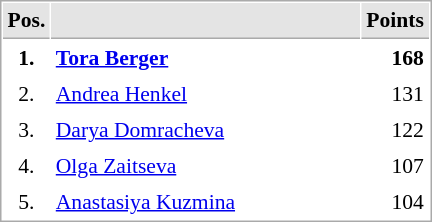<table cellspacing="1" cellpadding="3" style="border:1px solid #AAAAAA;font-size:90%">
<tr bgcolor="#E4E4E4">
<th style="border-bottom:1px solid #AAAAAA" width=10>Pos.</th>
<th style="border-bottom:1px solid #AAAAAA" width=200></th>
<th style="border-bottom:1px solid #AAAAAA" width=20>Points</th>
</tr>
<tr>
<td align="center"><strong>1.</strong></td>
<td> <strong><a href='#'>Tora Berger</a></strong></td>
<td align="right"><strong>168</strong></td>
</tr>
<tr>
<td align="center">2.</td>
<td> <a href='#'>Andrea Henkel</a></td>
<td align="right">131</td>
</tr>
<tr>
<td align="center">3.</td>
<td> <a href='#'>Darya Domracheva</a></td>
<td align="right">122</td>
</tr>
<tr>
<td align="center">4.</td>
<td> <a href='#'>Olga Zaitseva</a></td>
<td align="right">107</td>
</tr>
<tr>
<td align="center">5.</td>
<td> <a href='#'>Anastasiya Kuzmina</a></td>
<td align="right">104</td>
</tr>
</table>
